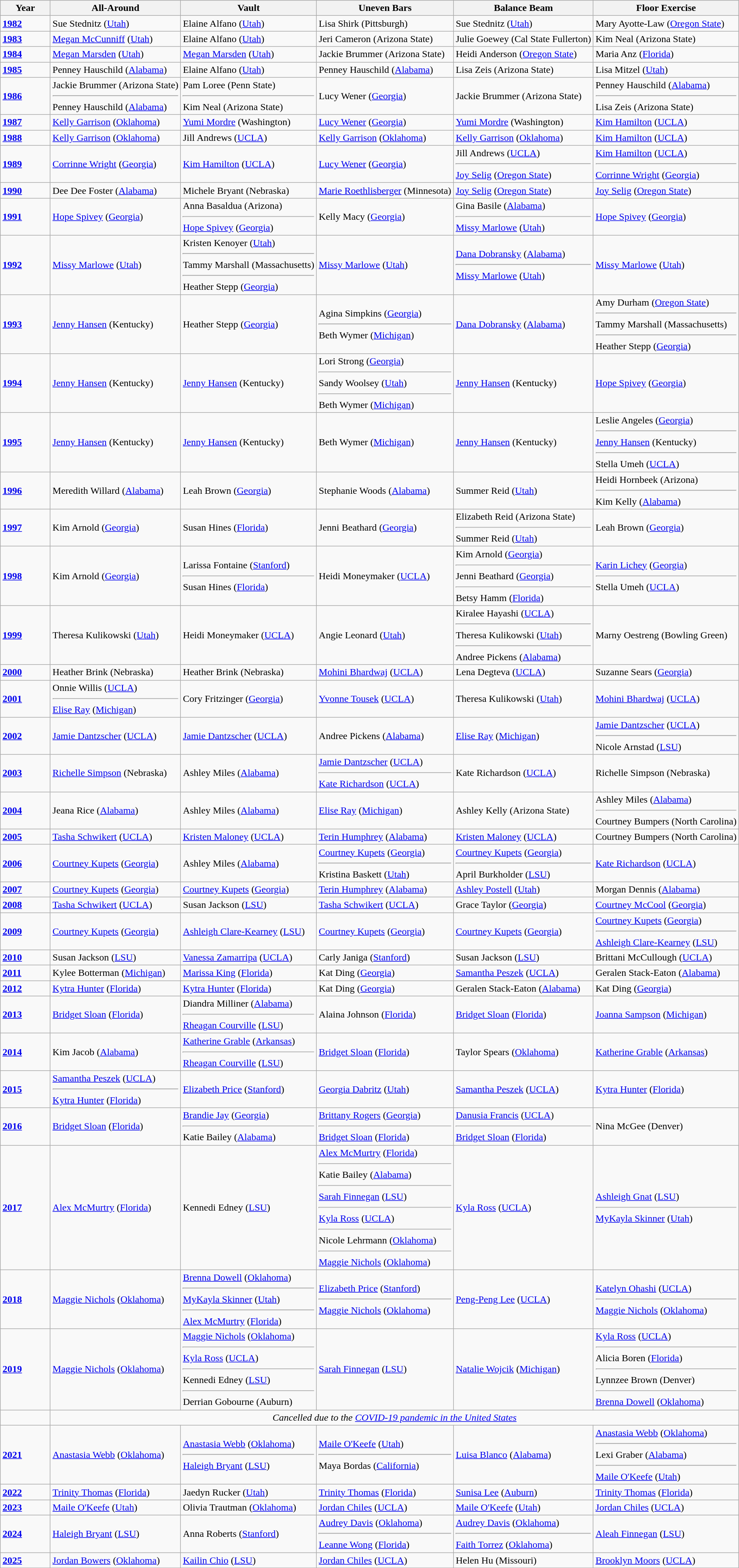<table class="wikitable">
<tr>
<th style="width:75px;">Year</th>
<th>All-Around</th>
<th>Vault</th>
<th>Uneven Bars</th>
<th>Balance Beam</th>
<th>Floor Exercise</th>
</tr>
<tr>
<td><strong><a href='#'>1982</a></strong></td>
<td>Sue Stednitz (<a href='#'>Utah</a>)</td>
<td>Elaine Alfano (<a href='#'>Utah</a>)</td>
<td>Lisa Shirk (Pittsburgh)</td>
<td>Sue Stednitz (<a href='#'>Utah</a>)</td>
<td>Mary Ayotte-Law (<a href='#'>Oregon State</a>)</td>
</tr>
<tr>
<td><strong><a href='#'>1983</a></strong></td>
<td><a href='#'>Megan McCunniff</a> (<a href='#'>Utah</a>)</td>
<td>Elaine Alfano (<a href='#'>Utah</a>)</td>
<td>Jeri Cameron (Arizona State)</td>
<td>Julie Goewey (Cal State Fullerton)</td>
<td>Kim Neal (Arizona State)</td>
</tr>
<tr>
<td><strong><a href='#'>1984</a></strong></td>
<td><a href='#'>Megan Marsden</a> (<a href='#'>Utah</a>)</td>
<td><a href='#'>Megan Marsden</a> (<a href='#'>Utah</a>)</td>
<td>Jackie Brummer (Arizona State)</td>
<td>Heidi Anderson (<a href='#'>Oregon State</a>)</td>
<td>Maria Anz (<a href='#'>Florida</a>)</td>
</tr>
<tr>
<td><strong><a href='#'>1985</a></strong></td>
<td>Penney Hauschild (<a href='#'>Alabama</a>)</td>
<td>Elaine Alfano (<a href='#'>Utah</a>)</td>
<td>Penney Hauschild (<a href='#'>Alabama</a>)</td>
<td>Lisa Zeis (Arizona State)</td>
<td>Lisa Mitzel (<a href='#'>Utah</a>)</td>
</tr>
<tr>
<td><strong><a href='#'>1986</a></strong></td>
<td>Jackie Brummer (Arizona State)<hr>Penney Hauschild (<a href='#'>Alabama</a>)</td>
<td>Pam Loree (Penn State)<hr>Kim Neal (Arizona State)</td>
<td>Lucy Wener (<a href='#'>Georgia</a>)</td>
<td>Jackie Brummer (Arizona State)</td>
<td>Penney Hauschild (<a href='#'>Alabama</a>)<hr>Lisa Zeis (Arizona State)</td>
</tr>
<tr>
<td><strong><a href='#'>1987</a></strong></td>
<td><a href='#'>Kelly Garrison</a> (<a href='#'>Oklahoma</a>)</td>
<td><a href='#'>Yumi Mordre</a> (Washington)</td>
<td><a href='#'>Lucy Wener</a> (<a href='#'>Georgia</a>)</td>
<td><a href='#'>Yumi Mordre</a> (Washington)</td>
<td><a href='#'>Kim Hamilton</a> (<a href='#'>UCLA</a>)</td>
</tr>
<tr>
<td><strong><a href='#'>1988</a></strong></td>
<td><a href='#'>Kelly Garrison</a> (<a href='#'>Oklahoma</a>)</td>
<td>Jill Andrews (<a href='#'>UCLA</a>)</td>
<td><a href='#'>Kelly Garrison</a> (<a href='#'>Oklahoma</a>)</td>
<td><a href='#'>Kelly Garrison</a> (<a href='#'>Oklahoma</a>)</td>
<td><a href='#'>Kim Hamilton</a> (<a href='#'>UCLA</a>)</td>
</tr>
<tr>
<td><strong><a href='#'>1989</a></strong></td>
<td><a href='#'>Corrinne Wright</a> (<a href='#'>Georgia</a>)</td>
<td><a href='#'>Kim Hamilton</a> (<a href='#'>UCLA</a>)</td>
<td><a href='#'>Lucy Wener</a> (<a href='#'>Georgia</a>)</td>
<td>Jill Andrews (<a href='#'>UCLA</a>)<hr><a href='#'>Joy Selig</a> (<a href='#'>Oregon State</a>)</td>
<td><a href='#'>Kim Hamilton</a> (<a href='#'>UCLA</a>)<hr><a href='#'>Corrinne Wright</a> (<a href='#'>Georgia</a>)</td>
</tr>
<tr>
<td><strong><a href='#'>1990</a></strong></td>
<td>Dee Dee Foster (<a href='#'>Alabama</a>)</td>
<td>Michele Bryant (Nebraska)</td>
<td><a href='#'>Marie Roethlisberger</a> (Minnesota)</td>
<td><a href='#'>Joy Selig</a> (<a href='#'>Oregon State</a>)</td>
<td><a href='#'>Joy Selig</a> (<a href='#'>Oregon State</a>)</td>
</tr>
<tr>
<td><strong><a href='#'>1991</a></strong></td>
<td><a href='#'>Hope Spivey</a> (<a href='#'>Georgia</a>)</td>
<td>Anna Basaldua (Arizona)<hr><a href='#'>Hope Spivey</a> (<a href='#'>Georgia</a>)</td>
<td>Kelly Macy (<a href='#'>Georgia</a>)</td>
<td>Gina Basile (<a href='#'>Alabama</a>)<hr><a href='#'>Missy Marlowe</a> (<a href='#'>Utah</a>)</td>
<td><a href='#'>Hope Spivey</a> (<a href='#'>Georgia</a>)</td>
</tr>
<tr>
<td><strong><a href='#'>1992</a></strong></td>
<td><a href='#'>Missy Marlowe</a> (<a href='#'>Utah</a>)</td>
<td>Kristen Kenoyer (<a href='#'>Utah</a>)<hr>Tammy Marshall (Massachusetts)<hr>Heather Stepp (<a href='#'>Georgia</a>)</td>
<td><a href='#'>Missy Marlowe</a> (<a href='#'>Utah</a>)</td>
<td><a href='#'>Dana Dobransky</a> (<a href='#'>Alabama</a>)<hr><a href='#'>Missy Marlowe</a> (<a href='#'>Utah</a>)</td>
<td><a href='#'>Missy Marlowe</a> (<a href='#'>Utah</a>)</td>
</tr>
<tr>
<td><strong><a href='#'>1993</a></strong></td>
<td><a href='#'>Jenny Hansen</a> (Kentucky)</td>
<td>Heather Stepp (<a href='#'>Georgia</a>)</td>
<td>Agina Simpkins (<a href='#'>Georgia</a>)<hr>Beth Wymer (<a href='#'>Michigan</a>)</td>
<td><a href='#'>Dana Dobransky</a> (<a href='#'>Alabama</a>)</td>
<td>Amy Durham (<a href='#'>Oregon State</a>)<hr>Tammy Marshall (Massachusetts)<hr>Heather Stepp (<a href='#'>Georgia</a>)</td>
</tr>
<tr>
<td><strong><a href='#'>1994</a></strong></td>
<td><a href='#'>Jenny Hansen</a> (Kentucky)</td>
<td><a href='#'>Jenny Hansen</a> (Kentucky)</td>
<td>Lori Strong (<a href='#'>Georgia</a>)<hr>Sandy Woolsey (<a href='#'>Utah</a>)<hr>Beth Wymer (<a href='#'>Michigan</a>)</td>
<td><a href='#'>Jenny Hansen</a> (Kentucky)</td>
<td><a href='#'>Hope Spivey</a> (<a href='#'>Georgia</a>)</td>
</tr>
<tr>
<td><strong><a href='#'>1995</a></strong></td>
<td><a href='#'>Jenny Hansen</a> (Kentucky)</td>
<td><a href='#'>Jenny Hansen</a> (Kentucky)</td>
<td>Beth Wymer (<a href='#'>Michigan</a>)</td>
<td><a href='#'>Jenny Hansen</a> (Kentucky)</td>
<td>Leslie Angeles (<a href='#'>Georgia</a>)<hr><a href='#'>Jenny Hansen</a> (Kentucky)<hr>Stella Umeh (<a href='#'>UCLA</a>)</td>
</tr>
<tr>
<td><strong><a href='#'>1996</a></strong></td>
<td>Meredith Willard (<a href='#'>Alabama</a>)</td>
<td>Leah Brown (<a href='#'>Georgia</a>)</td>
<td>Stephanie Woods (<a href='#'>Alabama</a>)</td>
<td>Summer Reid (<a href='#'>Utah</a>)</td>
<td>Heidi Hornbeek (Arizona)<hr>Kim Kelly (<a href='#'>Alabama</a>)</td>
</tr>
<tr>
<td><strong><a href='#'>1997</a></strong></td>
<td>Kim Arnold (<a href='#'>Georgia</a>)</td>
<td>Susan Hines (<a href='#'>Florida</a>)</td>
<td>Jenni Beathard (<a href='#'>Georgia</a>)</td>
<td>Elizabeth Reid (Arizona State)<hr>Summer Reid (<a href='#'>Utah</a>)</td>
<td>Leah Brown (<a href='#'>Georgia</a>)</td>
</tr>
<tr>
<td><strong><a href='#'>1998</a></strong></td>
<td>Kim Arnold (<a href='#'>Georgia</a>)</td>
<td>Larissa Fontaine (<a href='#'>Stanford</a>)<hr>Susan Hines (<a href='#'>Florida</a>)</td>
<td>Heidi Moneymaker (<a href='#'>UCLA</a>)</td>
<td>Kim Arnold (<a href='#'>Georgia</a>)<hr>Jenni Beathard (<a href='#'>Georgia</a>)<hr>Betsy Hamm (<a href='#'>Florida</a>)</td>
<td><a href='#'>Karin Lichey</a> (<a href='#'>Georgia</a>)<hr>Stella Umeh (<a href='#'>UCLA</a>)</td>
</tr>
<tr>
<td><strong><a href='#'>1999</a></strong></td>
<td>Theresa Kulikowski (<a href='#'>Utah</a>)</td>
<td>Heidi Moneymaker (<a href='#'>UCLA</a>)</td>
<td>Angie Leonard (<a href='#'>Utah</a>)</td>
<td>Kiralee Hayashi (<a href='#'>UCLA</a>)<hr>Theresa Kulikowski (<a href='#'>Utah</a>)<hr>Andree Pickens (<a href='#'>Alabama</a>)</td>
<td>Marny Oestreng (Bowling Green)</td>
</tr>
<tr>
<td><strong><a href='#'>2000</a></strong></td>
<td>Heather Brink (Nebraska)</td>
<td>Heather Brink (Nebraska)</td>
<td><a href='#'>Mohini Bhardwaj</a> (<a href='#'>UCLA</a>)</td>
<td>Lena Degteva (<a href='#'>UCLA</a>)</td>
<td>Suzanne Sears (<a href='#'>Georgia</a>)</td>
</tr>
<tr>
<td><strong><a href='#'>2001</a></strong></td>
<td>Onnie Willis (<a href='#'>UCLA</a>)<hr><a href='#'>Elise Ray</a> (<a href='#'>Michigan</a>)</td>
<td>Cory Fritzinger (<a href='#'>Georgia</a>)</td>
<td><a href='#'>Yvonne Tousek</a> (<a href='#'>UCLA</a>)</td>
<td>Theresa Kulikowski (<a href='#'>Utah</a>)</td>
<td><a href='#'>Mohini Bhardwaj</a> (<a href='#'>UCLA</a>)</td>
</tr>
<tr>
<td><strong><a href='#'>2002</a></strong></td>
<td><a href='#'>Jamie Dantzscher</a> (<a href='#'>UCLA</a>)</td>
<td><a href='#'>Jamie Dantzscher</a> (<a href='#'>UCLA</a>)</td>
<td>Andree Pickens (<a href='#'>Alabama</a>)</td>
<td><a href='#'>Elise Ray</a> (<a href='#'>Michigan</a>)</td>
<td><a href='#'>Jamie Dantzscher</a> (<a href='#'>UCLA</a>)<hr>Nicole Arnstad (<a href='#'>LSU</a>)</td>
</tr>
<tr>
<td><strong><a href='#'>2003</a></strong></td>
<td><a href='#'>Richelle Simpson</a> (Nebraska)</td>
<td>Ashley Miles (<a href='#'>Alabama</a>)</td>
<td><a href='#'>Jamie Dantzscher</a> (<a href='#'>UCLA</a>)<hr><a href='#'>Kate Richardson</a> (<a href='#'>UCLA</a>)</td>
<td>Kate Richardson (<a href='#'>UCLA</a>)</td>
<td>Richelle Simpson (Nebraska)</td>
</tr>
<tr>
<td><strong><a href='#'>2004</a></strong></td>
<td>Jeana Rice (<a href='#'>Alabama</a>)</td>
<td>Ashley Miles (<a href='#'>Alabama</a>)</td>
<td><a href='#'>Elise Ray</a> (<a href='#'>Michigan</a>)</td>
<td>Ashley Kelly (Arizona State)</td>
<td>Ashley Miles (<a href='#'>Alabama</a>)<hr>Courtney Bumpers (North Carolina)</td>
</tr>
<tr>
<td><strong><a href='#'>2005</a></strong></td>
<td><a href='#'>Tasha Schwikert</a> (<a href='#'>UCLA</a>)</td>
<td><a href='#'>Kristen Maloney</a> (<a href='#'>UCLA</a>)</td>
<td><a href='#'>Terin Humphrey</a> (<a href='#'>Alabama</a>)</td>
<td><a href='#'>Kristen Maloney</a> (<a href='#'>UCLA</a>)</td>
<td>Courtney Bumpers (North Carolina)</td>
</tr>
<tr>
<td><strong><a href='#'>2006</a></strong></td>
<td><a href='#'>Courtney Kupets</a> (<a href='#'>Georgia</a>)</td>
<td>Ashley Miles (<a href='#'>Alabama</a>)</td>
<td><a href='#'>Courtney Kupets</a> (<a href='#'>Georgia</a>)<hr>Kristina Baskett (<a href='#'>Utah</a>)</td>
<td><a href='#'>Courtney Kupets</a> (<a href='#'>Georgia</a>)<hr>April Burkholder (<a href='#'>LSU</a>)</td>
<td><a href='#'>Kate Richardson</a> (<a href='#'>UCLA</a>)</td>
</tr>
<tr>
<td><strong><a href='#'>2007</a></strong></td>
<td><a href='#'>Courtney Kupets</a> (<a href='#'>Georgia</a>)</td>
<td><a href='#'>Courtney Kupets</a> (<a href='#'>Georgia</a>)</td>
<td><a href='#'>Terin Humphrey</a> (<a href='#'>Alabama</a>)</td>
<td><a href='#'>Ashley Postell</a> (<a href='#'>Utah</a>)</td>
<td>Morgan Dennis (<a href='#'>Alabama</a>)</td>
</tr>
<tr>
<td><strong><a href='#'>2008</a></strong></td>
<td><a href='#'>Tasha Schwikert</a> (<a href='#'>UCLA</a>)</td>
<td>Susan Jackson (<a href='#'>LSU</a>)</td>
<td><a href='#'>Tasha Schwikert</a> (<a href='#'>UCLA</a>)</td>
<td>Grace Taylor (<a href='#'>Georgia</a>)</td>
<td><a href='#'>Courtney McCool</a> (<a href='#'>Georgia</a>)</td>
</tr>
<tr>
<td><strong><a href='#'>2009</a></strong></td>
<td><a href='#'>Courtney Kupets</a> (<a href='#'>Georgia</a>)</td>
<td><a href='#'>Ashleigh Clare-Kearney</a> (<a href='#'>LSU</a>)</td>
<td><a href='#'>Courtney Kupets</a> (<a href='#'>Georgia</a>)</td>
<td><a href='#'>Courtney Kupets</a> (<a href='#'>Georgia</a>)</td>
<td><a href='#'>Courtney Kupets</a> (<a href='#'>Georgia</a>)<hr><a href='#'>Ashleigh Clare-Kearney</a> (<a href='#'>LSU</a>)</td>
</tr>
<tr>
<td><strong><a href='#'>2010</a></strong></td>
<td>Susan Jackson (<a href='#'>LSU</a>)</td>
<td><a href='#'>Vanessa Zamarripa</a> (<a href='#'>UCLA</a>)</td>
<td>Carly Janiga (<a href='#'>Stanford</a>)</td>
<td>Susan Jackson (<a href='#'>LSU</a>)</td>
<td>Brittani McCullough (<a href='#'>UCLA</a>)</td>
</tr>
<tr>
<td><strong><a href='#'>2011</a></strong></td>
<td>Kylee Botterman (<a href='#'>Michigan</a>)</td>
<td><a href='#'>Marissa King</a> (<a href='#'>Florida</a>)</td>
<td>Kat Ding (<a href='#'>Georgia</a>)</td>
<td><a href='#'>Samantha Peszek</a> (<a href='#'>UCLA</a>)</td>
<td>Geralen Stack-Eaton (<a href='#'>Alabama</a>)</td>
</tr>
<tr>
<td><strong><a href='#'>2012</a></strong></td>
<td><a href='#'>Kytra Hunter</a> (<a href='#'>Florida</a>)</td>
<td><a href='#'>Kytra Hunter</a> (<a href='#'>Florida</a>)</td>
<td>Kat Ding (<a href='#'>Georgia</a>)</td>
<td>Geralen Stack-Eaton (<a href='#'>Alabama</a>)</td>
<td>Kat Ding (<a href='#'>Georgia</a>)</td>
</tr>
<tr>
<td><strong><a href='#'>2013</a></strong></td>
<td><a href='#'>Bridget Sloan</a> (<a href='#'>Florida</a>)</td>
<td>Diandra Milliner (<a href='#'>Alabama</a>)<hr><a href='#'>Rheagan Courville</a> (<a href='#'>LSU</a>)</td>
<td>Alaina Johnson (<a href='#'>Florida</a>)</td>
<td><a href='#'>Bridget Sloan</a> (<a href='#'>Florida</a>)</td>
<td><a href='#'>Joanna Sampson</a> (<a href='#'>Michigan</a>)</td>
</tr>
<tr>
<td><strong><a href='#'>2014</a></strong></td>
<td>Kim Jacob (<a href='#'>Alabama</a>)</td>
<td><a href='#'>Katherine Grable</a> (<a href='#'>Arkansas</a>)<hr><a href='#'>Rheagan Courville</a> (<a href='#'>LSU</a>)</td>
<td><a href='#'>Bridget Sloan</a> (<a href='#'>Florida</a>)</td>
<td>Taylor Spears (<a href='#'>Oklahoma</a>)</td>
<td><a href='#'>Katherine Grable</a> (<a href='#'>Arkansas</a>)</td>
</tr>
<tr>
<td><strong><a href='#'>2015</a></strong></td>
<td><a href='#'>Samantha Peszek</a> (<a href='#'>UCLA</a>)<hr><a href='#'>Kytra Hunter</a> (<a href='#'>Florida</a>)</td>
<td><a href='#'>Elizabeth Price</a> (<a href='#'>Stanford</a>)</td>
<td><a href='#'>Georgia Dabritz</a> (<a href='#'>Utah</a>)</td>
<td><a href='#'>Samantha Peszek</a> (<a href='#'>UCLA</a>)</td>
<td><a href='#'>Kytra Hunter</a> (<a href='#'>Florida</a>)</td>
</tr>
<tr>
<td><strong><a href='#'>2016</a></strong></td>
<td><a href='#'>Bridget Sloan</a> (<a href='#'>Florida</a>)</td>
<td><a href='#'>Brandie Jay</a> (<a href='#'>Georgia</a>)<hr>Katie Bailey (<a href='#'>Alabama</a>)</td>
<td><a href='#'>Brittany Rogers</a> (<a href='#'>Georgia</a>)<hr><a href='#'>Bridget Sloan</a> (<a href='#'>Florida</a>)</td>
<td><a href='#'>Danusia Francis</a> (<a href='#'>UCLA</a>)<hr><a href='#'>Bridget Sloan</a> (<a href='#'>Florida</a>)</td>
<td>Nina McGee (Denver)</td>
</tr>
<tr>
<td><strong><a href='#'>2017</a></strong></td>
<td><a href='#'>Alex McMurtry</a> (<a href='#'>Florida</a>)</td>
<td>Kennedi Edney (<a href='#'>LSU</a>)</td>
<td><a href='#'>Alex McMurtry</a> (<a href='#'>Florida</a>)<hr>Katie Bailey (<a href='#'>Alabama</a>)<hr><a href='#'>Sarah Finnegan</a> (<a href='#'>LSU</a>)<hr><a href='#'>Kyla Ross</a> (<a href='#'>UCLA</a>)<hr>Nicole Lehrmann (<a href='#'>Oklahoma</a>)<hr><a href='#'>Maggie Nichols</a> (<a href='#'>Oklahoma</a>)</td>
<td><a href='#'>Kyla Ross</a> (<a href='#'>UCLA</a>)</td>
<td><a href='#'>Ashleigh Gnat</a> (<a href='#'>LSU</a>)<hr><a href='#'>MyKayla Skinner</a> (<a href='#'>Utah</a>)</td>
</tr>
<tr>
<td><strong><a href='#'>2018</a></strong></td>
<td><a href='#'>Maggie Nichols</a> (<a href='#'>Oklahoma</a>)</td>
<td><a href='#'>Brenna Dowell</a> (<a href='#'>Oklahoma</a>)<hr><a href='#'>MyKayla Skinner</a> (<a href='#'>Utah</a>)<hr><a href='#'>Alex McMurtry</a> (<a href='#'>Florida</a>)</td>
<td><a href='#'>Elizabeth Price</a> (<a href='#'>Stanford</a>)<hr><a href='#'>Maggie Nichols</a> (<a href='#'>Oklahoma</a>)</td>
<td><a href='#'>Peng-Peng Lee</a> (<a href='#'>UCLA</a>)</td>
<td><a href='#'>Katelyn Ohashi</a> (<a href='#'>UCLA</a>)<hr><a href='#'>Maggie Nichols</a> (<a href='#'>Oklahoma</a>)</td>
</tr>
<tr>
<td><strong><a href='#'>2019</a></strong></td>
<td><a href='#'>Maggie Nichols</a> (<a href='#'>Oklahoma</a>)</td>
<td><a href='#'>Maggie Nichols</a> (<a href='#'>Oklahoma</a>)<hr><a href='#'>Kyla Ross</a> (<a href='#'>UCLA</a>)<hr>Kennedi Edney (<a href='#'>LSU</a>)<hr>Derrian Gobourne (Auburn)</td>
<td><a href='#'>Sarah Finnegan</a> (<a href='#'>LSU</a>)</td>
<td><a href='#'>Natalie Wojcik</a> (<a href='#'>Michigan</a>)</td>
<td><a href='#'>Kyla Ross</a> (<a href='#'>UCLA</a>)<hr>Alicia Boren (<a href='#'>Florida</a>)<hr>Lynnzee Brown (Denver)<hr><a href='#'>Brenna Dowell</a> (<a href='#'>Oklahoma</a>)</td>
</tr>
<tr>
<td></td>
<td colspan="5" align=center><em>Cancelled due to the <a href='#'>COVID-19 pandemic in the United States</a></em></td>
</tr>
<tr>
<td><a href='#'><strong>2021</strong></a></td>
<td><a href='#'>Anastasia Webb</a> (<a href='#'>Oklahoma</a>)</td>
<td><a href='#'>Anastasia Webb</a> (<a href='#'>Oklahoma</a>)<hr><a href='#'>Haleigh Bryant</a> (<a href='#'>LSU</a>)</td>
<td><a href='#'>Maile O'Keefe</a> (<a href='#'>Utah</a>)<hr>Maya Bordas (<a href='#'>California</a>)</td>
<td><a href='#'>Luisa Blanco</a> (<a href='#'>Alabama</a>)</td>
<td><a href='#'>Anastasia Webb</a> (<a href='#'>Oklahoma</a>)<hr>Lexi Graber (<a href='#'>Alabama</a>)<hr><a href='#'>Maile O'Keefe</a> (<a href='#'>Utah</a>)</td>
</tr>
<tr>
<td><a href='#'><strong>2022</strong></a></td>
<td><a href='#'>Trinity Thomas</a> (<a href='#'>Florida</a>)</td>
<td>Jaedyn Rucker (<a href='#'>Utah</a>)</td>
<td><a href='#'>Trinity Thomas</a> (<a href='#'>Florida</a>)</td>
<td><a href='#'>Sunisa Lee</a> (<a href='#'>Auburn</a>)</td>
<td><a href='#'>Trinity Thomas</a> (<a href='#'>Florida</a>)</td>
</tr>
<tr>
<td><a href='#'><strong>2023</strong></a></td>
<td><a href='#'>Maile O'Keefe</a> (<a href='#'>Utah</a>)</td>
<td>Olivia Trautman (<a href='#'>Oklahoma</a>)</td>
<td><a href='#'>Jordan Chiles</a> (<a href='#'>UCLA</a>)</td>
<td><a href='#'>Maile O'Keefe</a> (<a href='#'>Utah</a>)</td>
<td><a href='#'>Jordan Chiles</a> (<a href='#'>UCLA</a>)</td>
</tr>
<tr>
<td><a href='#'><strong>2024</strong></a></td>
<td><a href='#'>Haleigh Bryant</a> (<a href='#'>LSU</a>)</td>
<td>Anna Roberts (<a href='#'>Stanford</a>)</td>
<td><a href='#'>Audrey Davis</a> (<a href='#'>Oklahoma</a>)<hr><a href='#'>Leanne Wong</a> (<a href='#'>Florida</a>)</td>
<td><a href='#'>Audrey Davis</a> (<a href='#'>Oklahoma</a>)<hr><a href='#'>Faith Torrez</a> (<a href='#'>Oklahoma</a>)</td>
<td><a href='#'>Aleah Finnegan</a> (<a href='#'>LSU</a>)</td>
</tr>
<tr>
<td><a href='#'><strong>2025</strong></a></td>
<td><a href='#'>Jordan Bowers</a> (<a href='#'>Oklahoma</a>)</td>
<td><a href='#'>Kailin Chio</a> (<a href='#'>LSU</a>)</td>
<td><a href='#'>Jordan Chiles</a> (<a href='#'>UCLA</a>)</td>
<td>Helen Hu (Missouri)</td>
<td><a href='#'>Brooklyn Moors</a> (<a href='#'>UCLA</a>)</td>
</tr>
</table>
